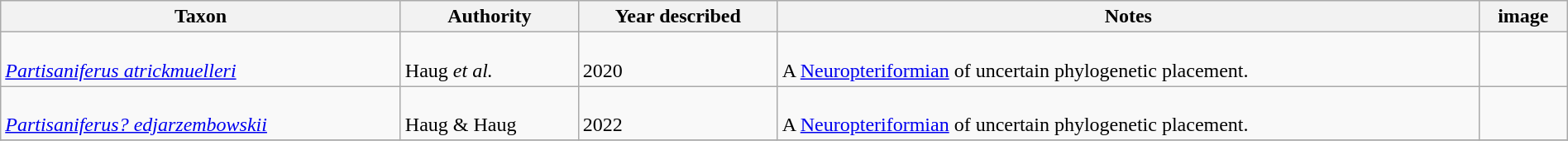<table class="wikitable sortable" align="center" width="100%">
<tr>
<th>Taxon</th>
<th>Authority</th>
<th>Year described</th>
<th>Notes</th>
<th>image</th>
</tr>
<tr>
<td><br><em><a href='#'>Partisaniferus atrickmuelleri</a></em></td>
<td><br>Haug <em>et al.</em></td>
<td><br>2020</td>
<td><br>A <a href='#'>Neuropteriformian</a> of uncertain phylogenetic placement.</td>
<td></td>
</tr>
<tr>
<td><br><em><a href='#'>Partisaniferus? edjarzembowskii</a></em></td>
<td><br>Haug & Haug</td>
<td><br>2022</td>
<td><br>A <a href='#'>Neuropteriformian</a> of uncertain phylogenetic placement.</td>
<td></td>
</tr>
<tr>
</tr>
</table>
